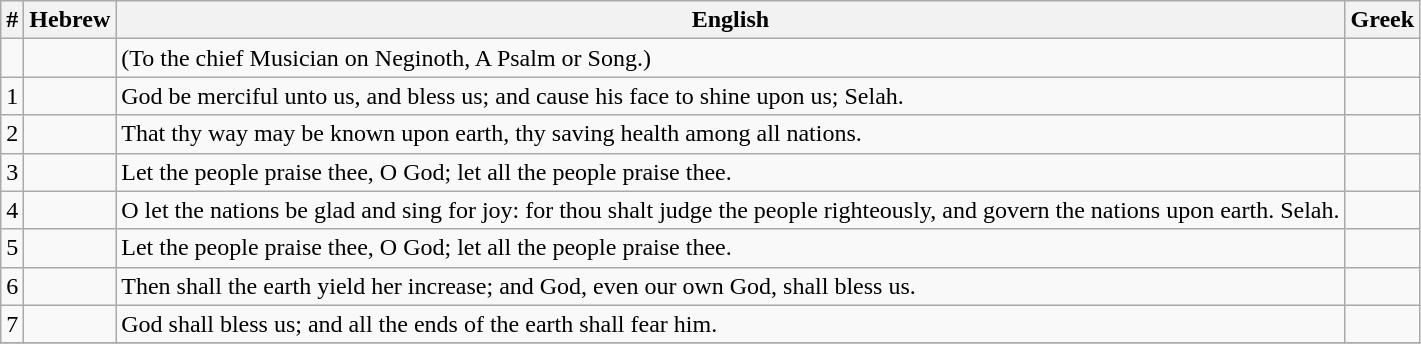<table class=wikitable>
<tr>
<th>#</th>
<th>Hebrew</th>
<th>English</th>
<th>Greek</th>
</tr>
<tr>
<td style="text-align:right"></td>
<td style="text-align:right"></td>
<td>(To the chief Musician on Neginoth, A Psalm or Song.)</td>
<td></td>
</tr>
<tr>
<td style="text-align:right">1</td>
<td style="text-align:right"></td>
<td>God be merciful unto us, and bless us; and cause his face to shine upon us; Selah.</td>
<td></td>
</tr>
<tr>
<td style="text-align:right">2</td>
<td style="text-align:right"></td>
<td>That thy way may be known upon earth, thy saving health among all nations.</td>
<td></td>
</tr>
<tr>
<td style="text-align:right">3</td>
<td style="text-align:right"></td>
<td>Let the people praise thee, O God; let all the people praise thee.</td>
<td></td>
</tr>
<tr>
<td style="text-align:right">4</td>
<td style="text-align:right"></td>
<td>O let the nations be glad and sing for joy: for thou shalt judge the people righteously, and govern the nations upon earth. Selah.</td>
<td></td>
</tr>
<tr>
<td style="text-align:right">5</td>
<td style="text-align:right"></td>
<td>Let the people praise thee, O God; let all the people praise thee.</td>
<td></td>
</tr>
<tr>
<td style="text-align:right">6</td>
<td style="text-align:right"></td>
<td>Then shall the earth yield her increase; and God, even our own God, shall bless us.</td>
<td></td>
</tr>
<tr>
<td style="text-align:right">7</td>
<td style="text-align:right"></td>
<td>God shall bless us; and all the ends of the earth shall fear him.</td>
<td></td>
</tr>
<tr>
</tr>
</table>
